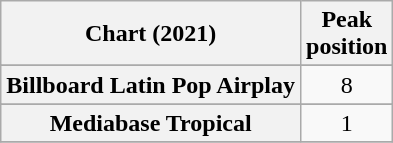<table class="wikitable sortable plainrowheaders" style="text-align:center">
<tr>
<th scope="col">Chart (2021)</th>
<th scope="col">Peak<br>position</th>
</tr>
<tr>
</tr>
<tr>
<th scope="row">Billboard Latin Pop Airplay</th>
<td>8</td>
</tr>
<tr>
</tr>
<tr>
<th scope="row">Mediabase Tropical</th>
<td>1</td>
</tr>
<tr>
</tr>
</table>
